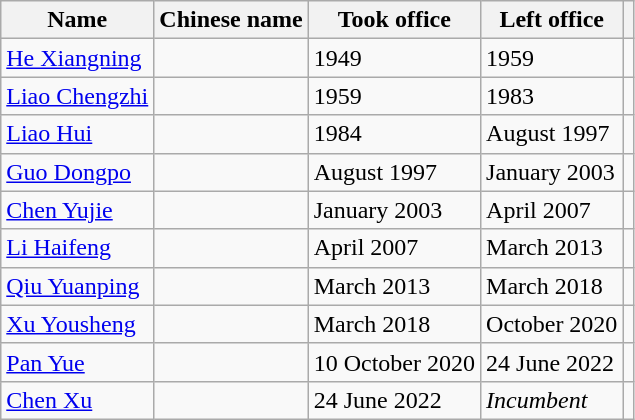<table class="wikitable">
<tr>
<th>Name</th>
<th>Chinese name</th>
<th>Took office</th>
<th>Left office</th>
<th></th>
</tr>
<tr>
<td><a href='#'>He Xiangning</a></td>
<td></td>
<td>1949</td>
<td>1959</td>
<td></td>
</tr>
<tr>
<td><a href='#'>Liao Chengzhi</a></td>
<td></td>
<td>1959</td>
<td>1983</td>
<td></td>
</tr>
<tr>
<td><a href='#'>Liao Hui</a></td>
<td></td>
<td>1984</td>
<td>August 1997</td>
<td></td>
</tr>
<tr>
<td><a href='#'>Guo Dongpo</a></td>
<td></td>
<td>August 1997</td>
<td>January 2003</td>
<td></td>
</tr>
<tr>
<td><a href='#'>Chen Yujie</a></td>
<td></td>
<td>January 2003</td>
<td>April 2007</td>
<td></td>
</tr>
<tr>
<td><a href='#'>Li Haifeng</a></td>
<td></td>
<td>April 2007</td>
<td>March 2013</td>
<td></td>
</tr>
<tr>
<td><a href='#'>Qiu Yuanping</a></td>
<td></td>
<td>March 2013</td>
<td>March 2018</td>
<td></td>
</tr>
<tr>
<td><a href='#'>Xu Yousheng</a></td>
<td></td>
<td>March 2018</td>
<td>October 2020</td>
<td></td>
</tr>
<tr>
<td><a href='#'>Pan Yue</a></td>
<td></td>
<td>10 October 2020</td>
<td>24 June 2022</td>
<td></td>
</tr>
<tr>
<td><a href='#'>Chen Xu</a></td>
<td></td>
<td>24 June 2022</td>
<td><em>Incumbent</em></td>
<td></td>
</tr>
</table>
